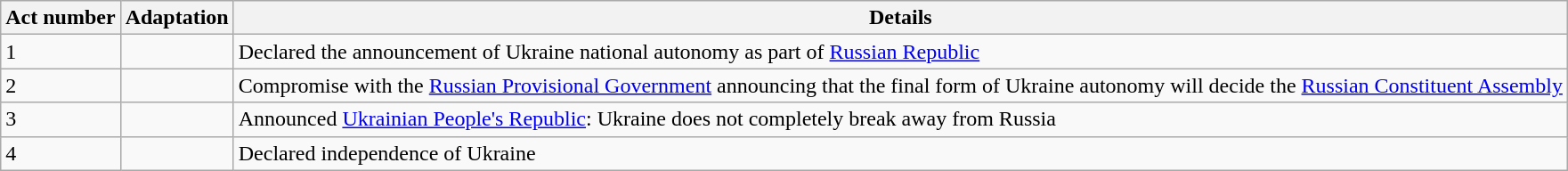<table class="wikitable">
<tr>
<th>Act number</th>
<th>Adaptation</th>
<th>Details</th>
</tr>
<tr>
<td>1</td>
<td></td>
<td>Declared the announcement of Ukraine national autonomy as part of <a href='#'>Russian Republic</a></td>
</tr>
<tr>
<td>2</td>
<td></td>
<td>Compromise with the <a href='#'>Russian Provisional Government</a> announcing that the final form of Ukraine autonomy will decide the <a href='#'>Russian Constituent Assembly</a></td>
</tr>
<tr>
<td>3</td>
<td></td>
<td>Announced <a href='#'>Ukrainian People's Republic</a>: Ukraine does not completely break away from Russia</td>
</tr>
<tr>
<td>4</td>
<td></td>
<td>Declared independence of Ukraine</td>
</tr>
</table>
